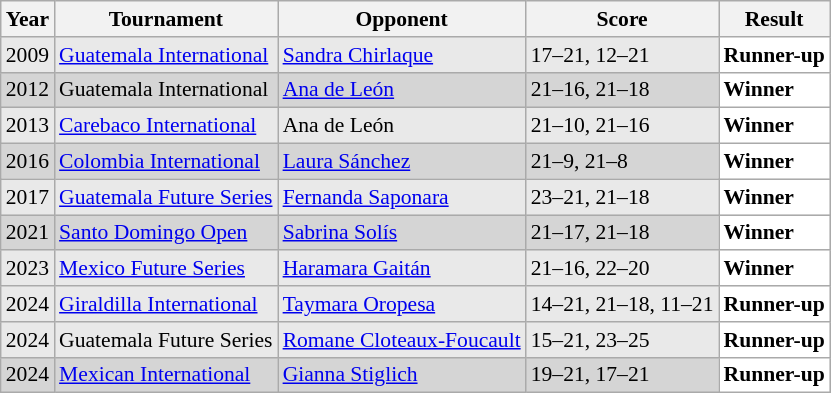<table class="sortable wikitable" style="font-size: 90%;">
<tr>
<th>Year</th>
<th>Tournament</th>
<th>Opponent</th>
<th>Score</th>
<th>Result</th>
</tr>
<tr style="background:#E9E9E9">
<td align="center">2009</td>
<td align="left"><a href='#'>Guatemala International</a></td>
<td align="left"> <a href='#'>Sandra Chirlaque</a></td>
<td align="left">17–21, 12–21</td>
<td style="text-align:left; background:white"> <strong>Runner-up</strong></td>
</tr>
<tr style="background:#D5D5D5">
<td align="center">2012</td>
<td align="left">Guatemala International</td>
<td align="left"> <a href='#'>Ana de León</a></td>
<td align="left">21–16, 21–18</td>
<td style="text-align:left; background:white"> <strong>Winner</strong></td>
</tr>
<tr style="background:#E9E9E9">
<td align="center">2013</td>
<td align="left"><a href='#'>Carebaco International</a></td>
<td align="left"> Ana de León</td>
<td align="left">21–10, 21–16</td>
<td style="text-align:left; background:white"> <strong>Winner</strong></td>
</tr>
<tr style="background:#D5D5D5">
<td align="center">2016</td>
<td align="left"><a href='#'>Colombia International</a></td>
<td align="left"> <a href='#'>Laura Sánchez</a></td>
<td align="left">21–9, 21–8</td>
<td style="text-align:left; background:white"> <strong>Winner</strong></td>
</tr>
<tr style="background:#E9E9E9">
<td align="center">2017</td>
<td align="left"><a href='#'>Guatemala Future Series</a></td>
<td align="left"> <a href='#'>Fernanda Saponara</a></td>
<td align="left">23–21, 21–18</td>
<td style="text-align:left; background:white"> <strong>Winner</strong></td>
</tr>
<tr bgcolor="#D5D5D5">
<td align="center">2021</td>
<td align="left"><a href='#'>Santo Domingo Open</a></td>
<td align="left"> <a href='#'>Sabrina Solís</a></td>
<td align="left">21–17, 21–18</td>
<td style="text-align:left; background:white"> <strong>Winner</strong></td>
</tr>
<tr style="background:#E9E9E9">
<td align="center">2023</td>
<td align="left"><a href='#'>Mexico Future Series</a></td>
<td align="left"> <a href='#'>Haramara Gaitán</a></td>
<td align="left">21–16, 22–20</td>
<td style="text-align:left; background:white"> <strong>Winner</strong></td>
</tr>
<tr style="background:#E9E9E9">
<td align="center">2024</td>
<td align="left"><a href='#'>Giraldilla International</a></td>
<td align="left"> <a href='#'>Taymara Oropesa</a></td>
<td align="left">14–21, 21–18, 11–21</td>
<td style="text-align:left; background:white"> <strong>Runner-up</strong></td>
</tr>
<tr style="background:#E9E9E9">
<td align="center">2024</td>
<td align="left">Guatemala Future Series</td>
<td align="left"> <a href='#'>Romane Cloteaux-Foucault</a></td>
<td align="left">15–21, 23–25</td>
<td style="text-align:left; background:white"> <strong>Runner-up</strong></td>
</tr>
<tr style="background:#D5D5D5">
<td align="center">2024</td>
<td align="left"><a href='#'>Mexican International</a></td>
<td align="left"> <a href='#'>Gianna Stiglich</a></td>
<td align="left">19–21, 17–21</td>
<td style="text-align:left; background:white"> <strong>Runner-up</strong></td>
</tr>
</table>
